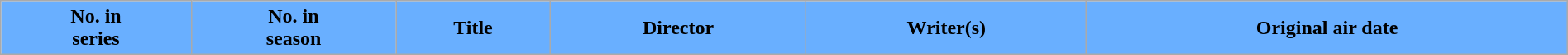<table class="wikitable plainrowheaders" style="width:100%; margin:auto; background:#FFFFF;">
<tr>
<th scope="col" style="background:#69AFFF; color:#000;">No. in<br>series</th>
<th scope="col" style="background:#69AFFF; color:#000;">No. in<br>season</th>
<th scope="col" style="background:#69AFFF; color:#000;">Title</th>
<th scope="col" style="background:#69AFFF; color:#000;">Director</th>
<th scope="col" style="background:#69AFFF; color:#000;">Writer(s)</th>
<th scope="col" style="background:#69AFFF; color:#000;">Original air date<br>










</th>
</tr>
</table>
